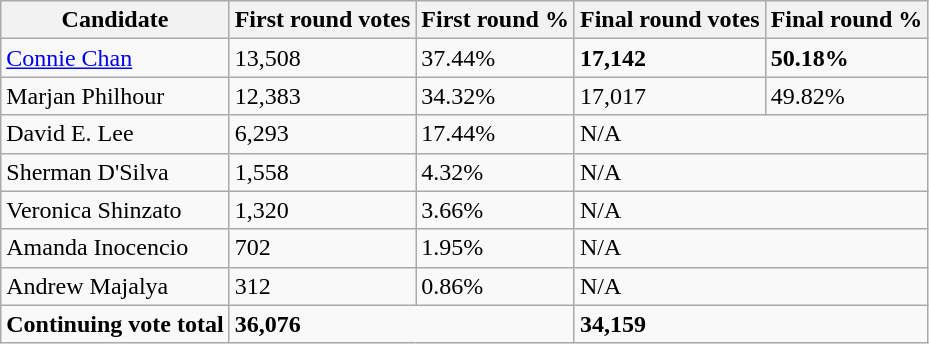<table class="wikitable">
<tr>
<th>Candidate</th>
<th>First round votes</th>
<th>First round %</th>
<th>Final round votes</th>
<th>Final round %</th>
</tr>
<tr>
<td><a href='#'>Connie Chan</a></td>
<td>13,508</td>
<td>37.44%</td>
<td><strong>17,142</strong></td>
<td><strong>50.18%</strong></td>
</tr>
<tr>
<td>Marjan Philhour</td>
<td>12,383</td>
<td>34.32%</td>
<td>17,017</td>
<td>49.82%</td>
</tr>
<tr>
<td>David E. Lee</td>
<td>6,293</td>
<td>17.44%</td>
<td colspan="2">N/A</td>
</tr>
<tr>
<td>Sherman D'Silva</td>
<td>1,558</td>
<td>4.32%</td>
<td colspan="2">N/A</td>
</tr>
<tr>
<td>Veronica Shinzato</td>
<td>1,320</td>
<td>3.66%</td>
<td colspan="2">N/A</td>
</tr>
<tr>
<td>Amanda Inocencio</td>
<td>702</td>
<td>1.95%</td>
<td colspan="2">N/A</td>
</tr>
<tr>
<td>Andrew Majalya</td>
<td>312</td>
<td>0.86%</td>
<td colspan="2">N/A</td>
</tr>
<tr>
<td><strong>Continuing vote total</strong></td>
<td colspan="2"><strong>36,076</strong></td>
<td colspan="2"><strong>34,159</strong></td>
</tr>
</table>
